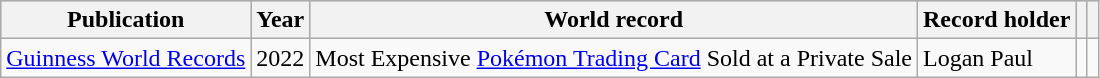<table class="wikitable sortable plainrowheaders">
<tr style="background:#ccc; text-align:center;">
<th scope="col">Publication</th>
<th scope="col">Year</th>
<th scope="col">World record</th>
<th scope="col">Record holder</th>
<th scope="col"></th>
<th scope="col" class="unsortable"></th>
</tr>
<tr>
<td><a href='#'>Guinness World Records</a></td>
<td>2022</td>
<td>Most Expensive <a href='#'>Pokémon Trading Card</a> Sold at a Private Sale</td>
<td>Logan Paul</td>
<td></td>
<td style="text-align:center;"></td>
</tr>
</table>
